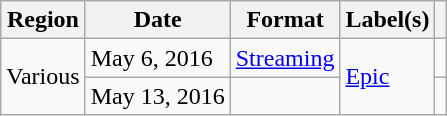<table class="wikitable plainrowheaders">
<tr>
<th scope="col">Region</th>
<th scope="col">Date</th>
<th scope="col">Format</th>
<th scope="col">Label(s)</th>
<th scope="col"></th>
</tr>
<tr>
<td rowspan="2">Various</td>
<td>May 6, 2016</td>
<td><a href='#'>Streaming</a></td>
<td rowspan="2"><a href='#'>Epic</a></td>
<td></td>
</tr>
<tr>
<td>May 13, 2016</td>
<td></td>
<td></td>
</tr>
</table>
